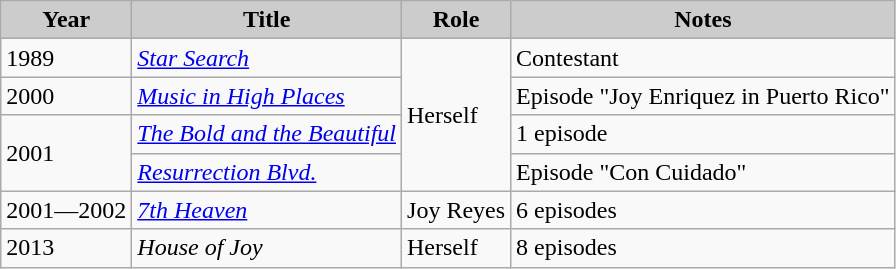<table class="wikitable" style="font-size:100%">
<tr>
<th style="background:#ccc;">Year</th>
<th style="background:#ccc;">Title</th>
<th style="background:#ccc;">Role</th>
<th style="background:#ccc;">Notes</th>
</tr>
<tr>
<td>1989</td>
<td><em><a href='#'>Star Search</a></em></td>
<td rowspan=4>Herself</td>
<td>Contestant</td>
</tr>
<tr>
<td>2000</td>
<td><em><a href='#'>Music in High Places</a></em></td>
<td>Episode "Joy Enriquez in Puerto Rico"</td>
</tr>
<tr>
<td rowspan=2>2001</td>
<td><em><a href='#'>The Bold and the Beautiful</a></em></td>
<td>1 episode</td>
</tr>
<tr>
<td><em><a href='#'>Resurrection Blvd.</a></em></td>
<td>Episode "Con Cuidado"</td>
</tr>
<tr>
<td>2001—2002</td>
<td><em><a href='#'>7th Heaven</a></em></td>
<td>Joy Reyes</td>
<td>6 episodes</td>
</tr>
<tr>
<td>2013</td>
<td><em>House of Joy</em></td>
<td>Herself</td>
<td>8 episodes</td>
</tr>
</table>
